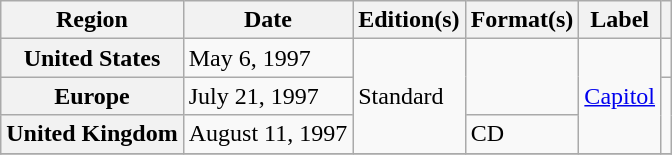<table class="wikitable plainrowheaders">
<tr>
<th scope="col">Region</th>
<th scope="col">Date</th>
<th scope="col">Edition(s)</th>
<th scope="col">Format(s)</th>
<th scope="col">Label</th>
<th scope="col"></th>
</tr>
<tr>
<th scope="row">United States</th>
<td>May 6, 1997</td>
<td rowspan="3">Standard</td>
<td rowspan="2"></td>
<td rowspan="3"><a href='#'>Capitol</a></td>
<td style="text-align:center;"></td>
</tr>
<tr>
<th scope="row">Europe</th>
<td>July 21, 1997</td>
<td rowspan="2" style="text-align:center;"></td>
</tr>
<tr>
<th scope="row">United Kingdom</th>
<td>August 11, 1997</td>
<td>CD</td>
</tr>
<tr>
</tr>
</table>
